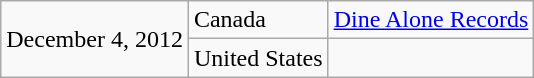<table class=wikitable>
<tr>
<td rowspan="2">December 4, 2012</td>
<td>Canada</td>
<td><a href='#'>Dine Alone Records</a></td>
</tr>
<tr>
<td>United States</td>
<td></td>
</tr>
</table>
